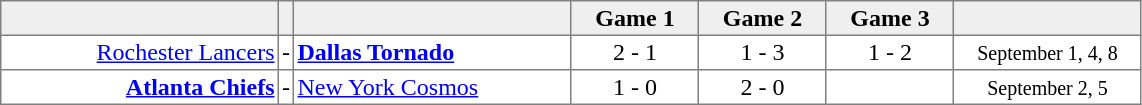<table style=border-collapse:collapse border=1 cellspacing=0 cellpadding=2>
<tr align=center bgcolor=#efefef>
<th width=180></th>
<th width=5></th>
<th width=180></th>
<th width=80>Game 1</th>
<th width=80>Game 2</th>
<th width=80>Game 3</th>
<th width=120></th>
</tr>
<tr align=center>
<td align=right><a href='#'>Rochester Lancers</a></td>
<td>-</td>
<td align=left><strong><a href='#'>Dallas Tornado</a></strong></td>
<td>2 - 1</td>
<td>1 - 3</td>
<td>1 - 2</td>
<td><small>September 1, 4, 8</small></td>
</tr>
<tr align=center>
<td align=right><strong><a href='#'>Atlanta Chiefs</a></strong></td>
<td>-</td>
<td align=left><a href='#'>New York Cosmos</a></td>
<td>1 - 0</td>
<td>2 - 0</td>
<td></td>
<td><small>September 2, 5</small></td>
</tr>
</table>
